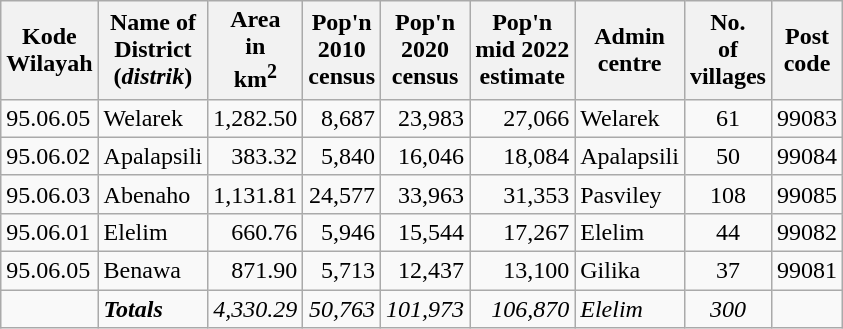<table class="wikitable">
<tr>
<th>Kode <br>Wilayah</th>
<th>Name of<br>District<br>(<em>distrik</em>)</th>
<th>Area <br>in <br>km<sup>2</sup></th>
<th>Pop'n<br>2010<br>census</th>
<th>Pop'n <br>2020<br>census</th>
<th>Pop'n <br>mid 2022<br>estimate</th>
<th>Admin<br> centre</th>
<th>No. <br>of<br> villages</th>
<th>Post<br>code</th>
</tr>
<tr 3>
<td>95.06.05</td>
<td>Welarek </td>
<td align="right">1,282.50</td>
<td align="right">8,687</td>
<td align="right">23,983</td>
<td align="right">27,066</td>
<td>Welarek</td>
<td align="center">61</td>
<td>99083</td>
</tr>
<tr>
<td>95.06.02</td>
<td>Apalapsili </td>
<td align="right">383.32</td>
<td align="right">5,840</td>
<td align="right">16,046</td>
<td align="right">18,084</td>
<td>Apalapsili</td>
<td align="center">50</td>
<td>99084</td>
</tr>
<tr>
<td>95.06.03</td>
<td>Abenaho </td>
<td align="right">1,131.81</td>
<td align="right">24,577</td>
<td align="right">33,963</td>
<td align="right">31,353</td>
<td>Pasviley</td>
<td align="center">108</td>
<td>99085</td>
</tr>
<tr>
<td>95.06.01</td>
<td>Elelim </td>
<td align="right">660.76</td>
<td align="right">5,946</td>
<td align="right">15,544</td>
<td align="right">17,267</td>
<td>Elelim</td>
<td align="center">44</td>
<td>99082</td>
</tr>
<tr>
<td>95.06.05</td>
<td>Benawa </td>
<td align="right">871.90</td>
<td align="right">5,713</td>
<td align="right">12,437</td>
<td align="right">13,100</td>
<td>Gilika</td>
<td align="center">37</td>
<td>99081</td>
</tr>
<tr>
<td></td>
<td><strong><em>Totals</em></strong></td>
<td align="right"><em>4,330.29</em></td>
<td align="right"><em>50,763</em></td>
<td align="right"><em>101,973</em></td>
<td align="right"><em>106,870</em></td>
<td><em>Elelim</em></td>
<td align="center"><em>300</em></td>
<td></td>
</tr>
</table>
